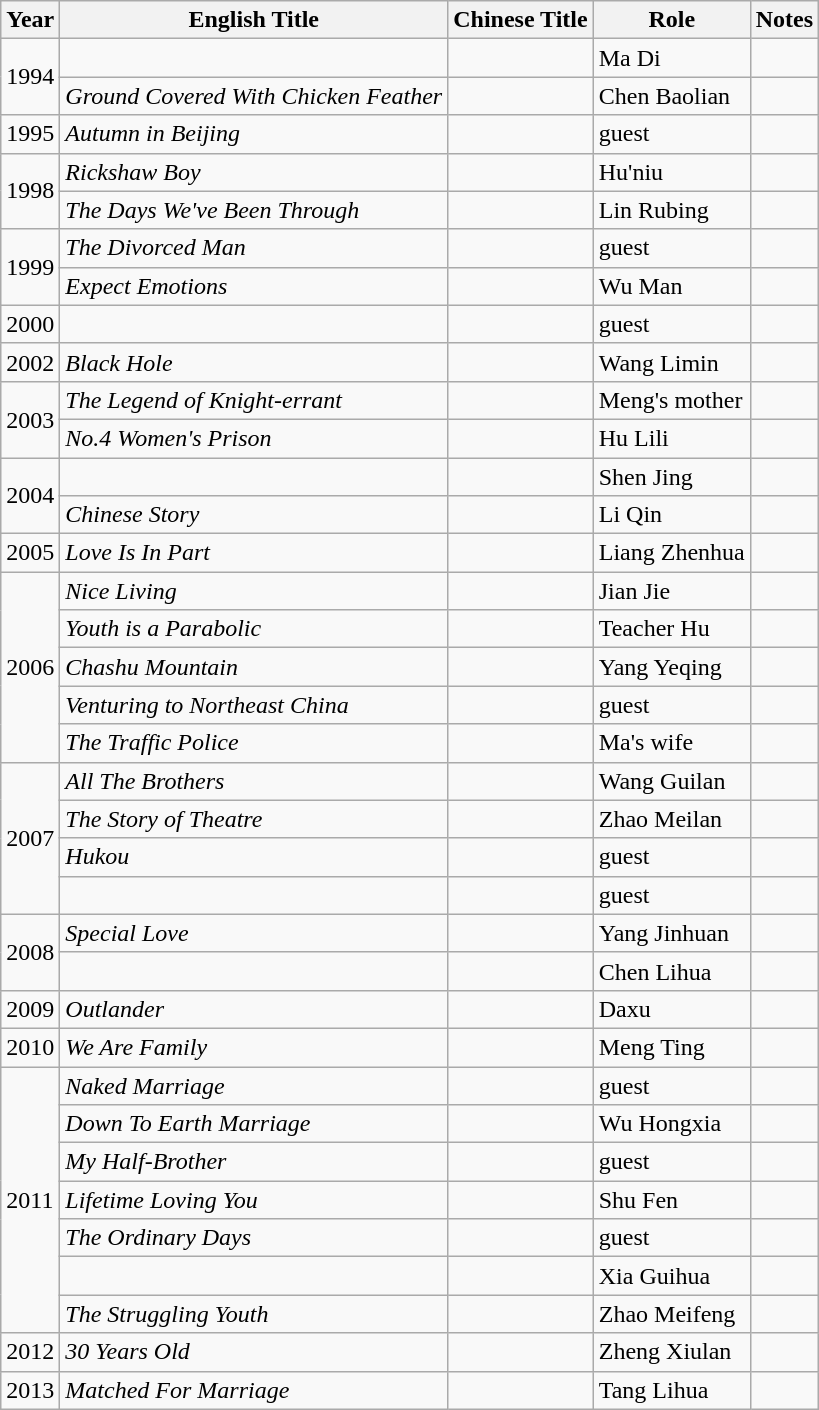<table class="wikitable">
<tr>
<th>Year</th>
<th>English Title</th>
<th>Chinese Title</th>
<th>Role</th>
<th>Notes</th>
</tr>
<tr>
<td rowspan="2">1994</td>
<td><em> </em></td>
<td></td>
<td>Ma Di</td>
<td></td>
</tr>
<tr>
<td><em>Ground Covered With Chicken Feather</em></td>
<td></td>
<td>Chen Baolian</td>
<td></td>
</tr>
<tr>
<td>1995</td>
<td><em>Autumn in Beijing</em></td>
<td></td>
<td>guest</td>
<td></td>
</tr>
<tr>
<td rowspan="2">1998</td>
<td><em>Rickshaw Boy</em></td>
<td></td>
<td>Hu'niu</td>
<td></td>
</tr>
<tr>
<td><em>The Days We've Been Through</em></td>
<td></td>
<td>Lin Rubing</td>
<td></td>
</tr>
<tr>
<td rowspan="2">1999</td>
<td><em>The Divorced Man</em></td>
<td></td>
<td>guest</td>
<td></td>
</tr>
<tr>
<td><em>Expect Emotions</em></td>
<td></td>
<td>Wu Man</td>
<td></td>
</tr>
<tr>
<td>2000</td>
<td></td>
<td></td>
<td>guest</td>
<td></td>
</tr>
<tr>
<td>2002</td>
<td><em>Black Hole</em></td>
<td></td>
<td>Wang Limin</td>
<td></td>
</tr>
<tr>
<td rowspan="2">2003</td>
<td><em>The Legend of Knight-errant</em></td>
<td></td>
<td>Meng's mother</td>
<td></td>
</tr>
<tr>
<td><em>No.4 Women's Prison</em></td>
<td></td>
<td>Hu Lili</td>
<td></td>
</tr>
<tr>
<td rowspan="2">2004</td>
<td></td>
<td></td>
<td>Shen Jing</td>
<td></td>
</tr>
<tr>
<td><em>Chinese Story</em></td>
<td></td>
<td>Li Qin</td>
<td></td>
</tr>
<tr>
<td>2005</td>
<td><em>Love Is In Part</em></td>
<td></td>
<td>Liang Zhenhua</td>
<td></td>
</tr>
<tr>
<td rowspan="5">2006</td>
<td><em>Nice Living</em></td>
<td></td>
<td>Jian Jie</td>
<td></td>
</tr>
<tr>
<td><em>Youth is a Parabolic</em></td>
<td></td>
<td>Teacher Hu</td>
<td></td>
</tr>
<tr>
<td><em>Chashu Mountain</em></td>
<td></td>
<td>Yang Yeqing</td>
<td></td>
</tr>
<tr>
<td><em>Venturing to Northeast China</em></td>
<td></td>
<td>guest</td>
<td></td>
</tr>
<tr>
<td><em>The Traffic Police</em></td>
<td></td>
<td>Ma's wife</td>
<td></td>
</tr>
<tr>
<td rowspan="4">2007</td>
<td><em>All The Brothers</em></td>
<td></td>
<td>Wang Guilan</td>
<td></td>
</tr>
<tr>
<td><em>The Story of Theatre</em></td>
<td></td>
<td>Zhao Meilan</td>
<td></td>
</tr>
<tr>
<td><em>Hukou</em></td>
<td></td>
<td>guest</td>
<td></td>
</tr>
<tr>
<td></td>
<td></td>
<td>guest</td>
<td></td>
</tr>
<tr>
<td rowspan="2">2008</td>
<td><em>Special Love</em></td>
<td></td>
<td>Yang Jinhuan</td>
<td></td>
</tr>
<tr>
<td></td>
<td></td>
<td>Chen Lihua</td>
<td></td>
</tr>
<tr>
<td>2009</td>
<td><em>Outlander</em></td>
<td></td>
<td>Daxu</td>
<td></td>
</tr>
<tr>
<td>2010</td>
<td><em>We Are Family</em></td>
<td></td>
<td>Meng Ting</td>
<td></td>
</tr>
<tr>
<td rowspan="7">2011</td>
<td><em>Naked Marriage</em></td>
<td></td>
<td>guest</td>
<td></td>
</tr>
<tr>
<td><em>Down To Earth Marriage</em></td>
<td></td>
<td>Wu Hongxia</td>
<td></td>
</tr>
<tr>
<td><em>My Half-Brother</em></td>
<td></td>
<td>guest</td>
<td></td>
</tr>
<tr>
<td><em>Lifetime Loving You</em></td>
<td></td>
<td>Shu Fen</td>
<td></td>
</tr>
<tr>
<td><em>The Ordinary Days</em></td>
<td></td>
<td>guest</td>
<td></td>
</tr>
<tr>
<td></td>
<td></td>
<td>Xia Guihua</td>
<td></td>
</tr>
<tr>
<td><em>The Struggling Youth</em></td>
<td></td>
<td>Zhao Meifeng</td>
<td></td>
</tr>
<tr>
<td>2012</td>
<td><em>30 Years Old</em></td>
<td></td>
<td>Zheng Xiulan</td>
<td></td>
</tr>
<tr>
<td>2013</td>
<td><em>Matched For Marriage</em></td>
<td></td>
<td>Tang Lihua</td>
<td></td>
</tr>
</table>
